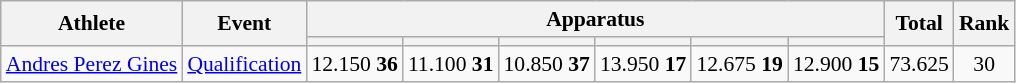<table class="wikitable" style="font-size:90%">
<tr>
<th rowspan=2>Athlete</th>
<th rowspan=2>Event</th>
<th colspan =6>Apparatus</th>
<th rowspan=2>Total</th>
<th rowspan=2>Rank</th>
</tr>
<tr style="font-size:95%">
<th></th>
<th></th>
<th></th>
<th></th>
<th></th>
<th></th>
</tr>
<tr align=center>
<td align=left><a href='#'>Andres Perez Gines</a></td>
<td align=left><a href='#'>Qualification</a></td>
<td>12.150	<strong>36	</strong></td>
<td>11.100	<strong>31</strong></td>
<td>10.850	<strong>37</strong></td>
<td>13.950	<strong>17</strong></td>
<td>12.675	<strong>19</strong></td>
<td>12.900	<strong>15</strong></td>
<td>73.625</td>
<td>30</td>
</tr>
</table>
